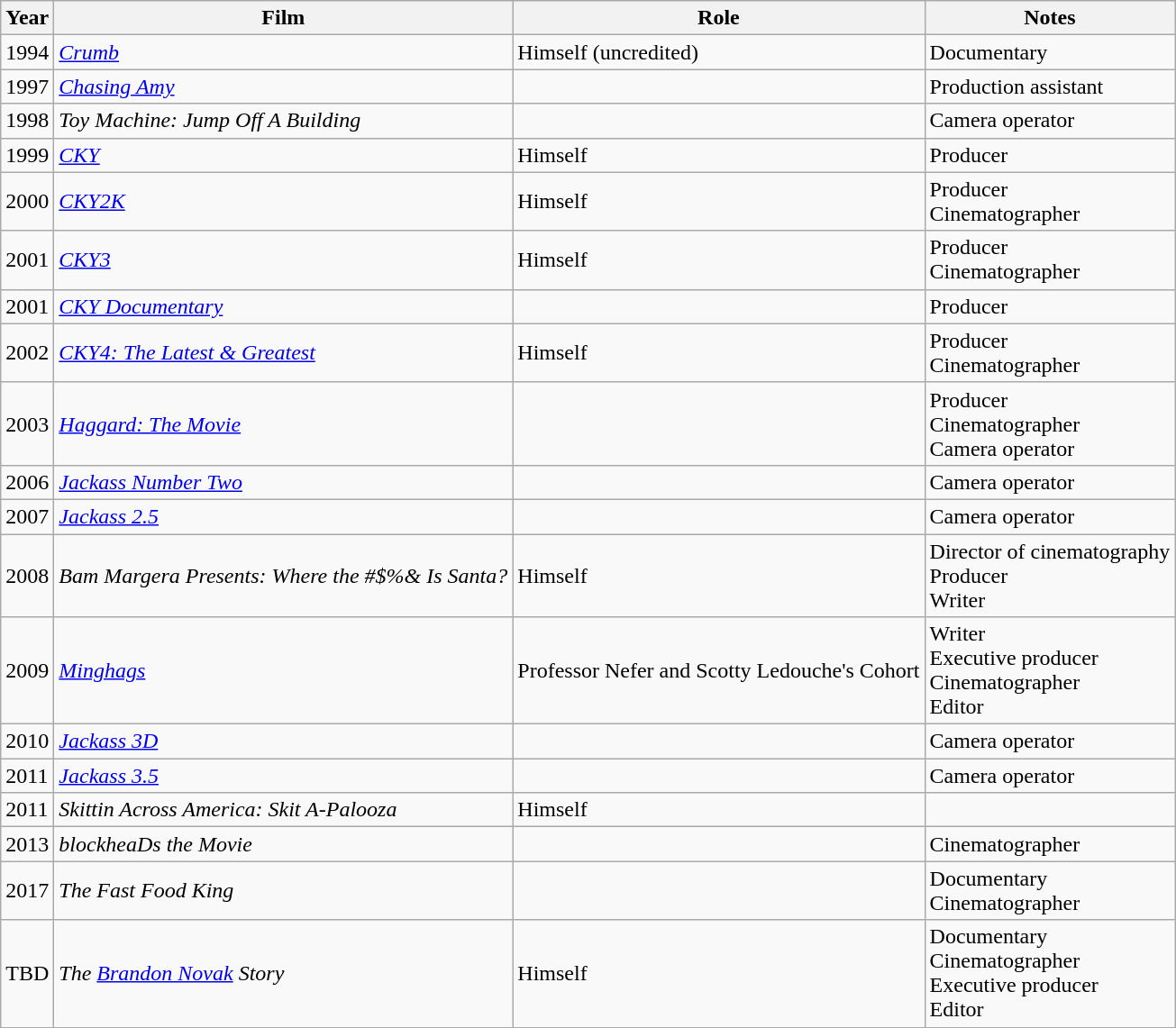<table class="wikitable">
<tr>
<th>Year</th>
<th>Film</th>
<th>Role</th>
<th>Notes</th>
</tr>
<tr>
<td>1994</td>
<td><em><a href='#'>Crumb</a></em></td>
<td>Himself (uncredited)</td>
<td>Documentary</td>
</tr>
<tr>
<td>1997</td>
<td><em><a href='#'>Chasing Amy</a></em></td>
<td></td>
<td>Production assistant</td>
</tr>
<tr>
<td>1998</td>
<td><em>Toy Machine: Jump Off A Building</em></td>
<td></td>
<td>Camera operator</td>
</tr>
<tr>
<td>1999</td>
<td><em><a href='#'>CKY</a></em></td>
<td>Himself</td>
<td>Producer</td>
</tr>
<tr>
<td>2000</td>
<td><em><a href='#'>CKY2K</a></em></td>
<td>Himself</td>
<td>Producer<br>Cinematographer</td>
</tr>
<tr>
<td>2001</td>
<td><em><a href='#'>CKY3</a></em></td>
<td>Himself</td>
<td>Producer<br>Cinematographer</td>
</tr>
<tr>
<td>2001</td>
<td><em><a href='#'>CKY Documentary</a></em></td>
<td></td>
<td>Producer</td>
</tr>
<tr>
<td>2002</td>
<td><em><a href='#'>CKY4: The Latest & Greatest</a></em></td>
<td>Himself</td>
<td>Producer<br>Cinematographer</td>
</tr>
<tr>
<td>2003</td>
<td><em><a href='#'>Haggard: The Movie</a></em></td>
<td></td>
<td>Producer<br>Cinematographer<br>Camera operator</td>
</tr>
<tr>
<td>2006</td>
<td><em><a href='#'>Jackass Number Two</a></em></td>
<td></td>
<td>Camera operator</td>
</tr>
<tr>
<td>2007</td>
<td><em><a href='#'>Jackass 2.5</a></em></td>
<td></td>
<td>Camera operator</td>
</tr>
<tr>
<td>2008</td>
<td><em>Bam Margera Presents: Where the #$%& Is Santa?</em></td>
<td>Himself</td>
<td>Director of cinematography<br>Producer<br>Writer</td>
</tr>
<tr>
<td>2009</td>
<td><em><a href='#'>Minghags</a></em></td>
<td>Professor Nefer and Scotty Ledouche's Cohort</td>
<td>Writer<br>Executive producer<br>Cinematographer<br>Editor</td>
</tr>
<tr>
<td>2010</td>
<td><em><a href='#'>Jackass 3D</a></em></td>
<td></td>
<td>Camera operator</td>
</tr>
<tr>
<td>2011</td>
<td><em><a href='#'>Jackass 3.5</a></em></td>
<td></td>
<td>Camera operator</td>
</tr>
<tr>
<td>2011</td>
<td><em>Skittin Across America: Skit A-Palooza</em></td>
<td>Himself</td>
<td></td>
</tr>
<tr>
<td>2013</td>
<td><em>blockheaDs the Movie</em></td>
<td></td>
<td>Cinematographer</td>
</tr>
<tr>
<td>2017</td>
<td><em>The Fast Food King</em></td>
<td></td>
<td>Documentary<br>Cinematographer</td>
</tr>
<tr>
<td>TBD</td>
<td><em>The <a href='#'>Brandon Novak</a> Story</em></td>
<td>Himself</td>
<td>Documentary<br>Cinematographer<br>Executive producer<br>Editor</td>
</tr>
</table>
